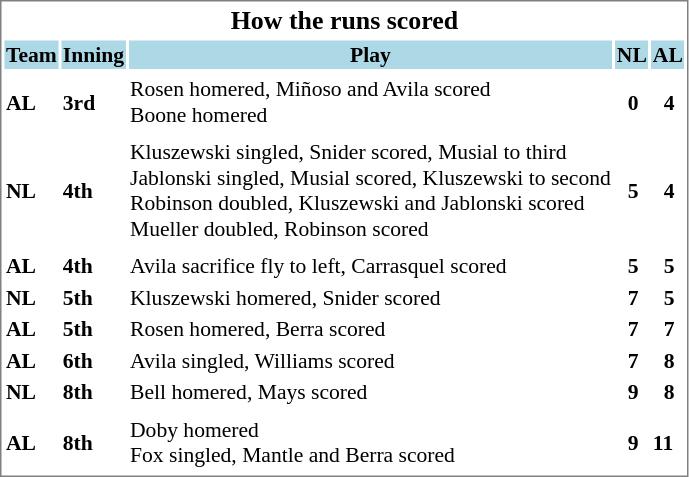<table cellpadding="1" style="width:auto;font-size: 90%; border: 1px solid gray;">
<tr align="center" style="font-size: larger;">
<th colspan=6>How the runs scored</th>
</tr>
<tr style="background:lightblue;">
<th>Team</th>
<th>Inning</th>
<th>Play</th>
<th>NL</th>
<th>AL</th>
</tr>
<tr align="center" style="vertical-align: middle;" style="background:lightblue;">
</tr>
<tr>
<td><strong>AL</strong></td>
<td><strong>3rd</strong></td>
<td>Rosen homered, Miñoso and Avila scored<br>Boone homered</td>
<td>   <strong>0</strong></td>
<td>  <strong>4</strong></td>
</tr>
<tr>
<td></td>
</tr>
<tr>
<td><strong>NL</strong></td>
<td><strong>4th</strong></td>
<td>Kluszewski singled, Snider scored, Musial to third<br>Jablonski singled, Musial scored, Kluszewski to second<br>Robinson doubled, Kluszewski and Jablonski scored<br>Mueller doubled, Robinson scored</td>
<td>   <strong>5</strong></td>
<td>  <strong>4</strong></td>
</tr>
<tr>
<td></td>
</tr>
<tr>
<td><strong>AL</strong></td>
<td><strong>4th</strong></td>
<td>Avila sacrifice fly to left, Carrasquel scored</td>
<td>   <strong>5</strong></td>
<td>  <strong>5</strong></td>
</tr>
<tr>
<td><strong>NL</strong></td>
<td><strong>5th</strong></td>
<td>Kluszewski homered, Snider scored</td>
<td>   <strong>7</strong></td>
<td>  <strong>5</strong></td>
</tr>
<tr>
<td><strong>AL</strong></td>
<td><strong>5th</strong></td>
<td>Rosen homered, Berra scored</td>
<td>   <strong>7</strong></td>
<td>  <strong>7</strong></td>
</tr>
<tr>
<td><strong>AL</strong></td>
<td><strong>6th</strong></td>
<td>Avila singled, Williams scored</td>
<td>   <strong>7</strong></td>
<td>  <strong>8</strong></td>
</tr>
<tr>
<td><strong>NL</strong></td>
<td><strong>8th</strong></td>
<td>Bell homered, Mays scored</td>
<td>   <strong>9</strong></td>
<td>  <strong>8</strong></td>
</tr>
<tr>
<td></td>
</tr>
<tr>
<td><strong>AL</strong></td>
<td><strong>8th</strong></td>
<td>Doby homered<br>Fox singled, Mantle and Berra scored</td>
<td>   <strong>9</strong></td>
<td><strong>11</strong></td>
</tr>
<tr>
</tr>
</table>
